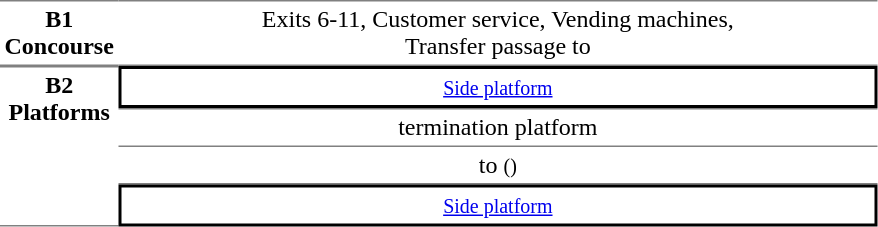<table table border=0 cellspacing=0 cellpadding=3>
<tr>
<td style="border-bottom:solid 1px gray; border-top:solid 1px gray;text-align:center" valign=top><strong>B1<br>Concourse</strong></td>
<td style="border-bottom:solid 1px gray; border-top:solid 1px gray;text-align:center;" valign=top width=500>Exits 6-11, Customer service, Vending machines,<br>Transfer passage to </td>
</tr>
<tr>
<td style="border-bottom:solid 1px gray; border-top:solid 1px gray;text-align:center" rowspan="4" valign=top><strong>B2<br>Platforms</strong></td>
<td style="border-right:solid 2px black;border-left:solid 2px black;border-top:solid 2px black;border-bottom:solid 2px black;text-align:center;" colspan=2><small><a href='#'>Side platform</a></small></td>
</tr>
<tr>
<td style="border-bottom:solid 1px gray; border-top:solid 1px gray;text-align:center;">  termination platform</td>
</tr>
<tr>
<td style="border-bottom:solid 1px gray;text-align:center;"> to  <small>() </small></td>
</tr>
<tr>
<td style="border-right:solid 2px black;border-left:solid 2px black;border-top:solid 2px black;border-bottom:solid 2px black;text-align:center;" colspan=2><small><a href='#'>Side platform</a></small></td>
</tr>
</table>
